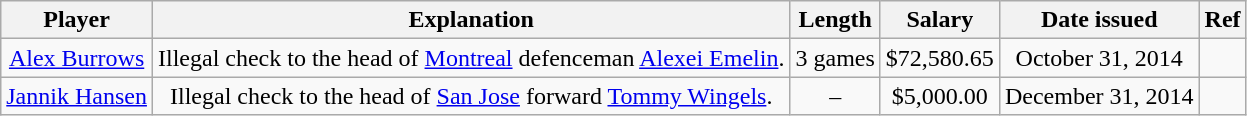<table class="wikitable" style="text-align:center;">
<tr>
<th>Player</th>
<th>Explanation</th>
<th>Length</th>
<th>Salary</th>
<th>Date issued</th>
<th>Ref</th>
</tr>
<tr>
<td><a href='#'>Alex Burrows</a></td>
<td>Illegal check to the head of <a href='#'>Montreal</a> defenceman <a href='#'>Alexei Emelin</a>.</td>
<td>3 games</td>
<td>$72,580.65</td>
<td>October 31, 2014</td>
<td></td>
</tr>
<tr>
<td><a href='#'>Jannik Hansen</a></td>
<td>Illegal check to the head of <a href='#'>San Jose</a> forward <a href='#'>Tommy Wingels</a>.</td>
<td>–</td>
<td>$5,000.00</td>
<td>December 31, 2014</td>
<td></td>
</tr>
</table>
